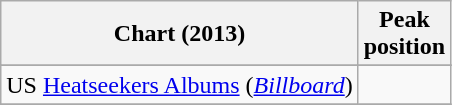<table class="wikitable sortable plainrowheaders">
<tr>
<th>Chart (2013)</th>
<th>Peak<br>position</th>
</tr>
<tr>
</tr>
<tr>
</tr>
<tr>
<td>US <a href='#'>Heatseekers Albums</a> (<em><a href='#'>Billboard</a></em>)</td>
<td></td>
</tr>
<tr>
</tr>
</table>
